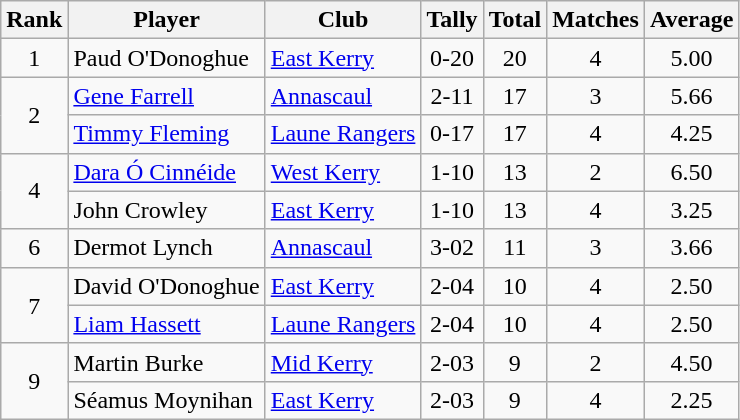<table class="wikitable">
<tr>
<th>Rank</th>
<th>Player</th>
<th>Club</th>
<th>Tally</th>
<th>Total</th>
<th>Matches</th>
<th>Average</th>
</tr>
<tr>
<td rowspan="1" style="text-align:center;">1</td>
<td>Paud O'Donoghue</td>
<td><a href='#'>East Kerry</a></td>
<td align=center>0-20</td>
<td align=center>20</td>
<td align=center>4</td>
<td align=center>5.00</td>
</tr>
<tr>
<td rowspan="2" style="text-align:center;">2</td>
<td><a href='#'>Gene Farrell</a></td>
<td><a href='#'>Annascaul</a></td>
<td align=center>2-11</td>
<td align=center>17</td>
<td align=center>3</td>
<td align=center>5.66</td>
</tr>
<tr>
<td><a href='#'>Timmy Fleming</a></td>
<td><a href='#'>Laune Rangers</a></td>
<td align=center>0-17</td>
<td align=center>17</td>
<td align=center>4</td>
<td align=center>4.25</td>
</tr>
<tr>
<td rowspan="2" style="text-align:center;">4</td>
<td><a href='#'>Dara Ó Cinnéide</a></td>
<td><a href='#'>West Kerry</a></td>
<td align=center>1-10</td>
<td align=center>13</td>
<td align=center>2</td>
<td align=center>6.50</td>
</tr>
<tr>
<td>John Crowley</td>
<td><a href='#'>East Kerry</a></td>
<td align=center>1-10</td>
<td align=center>13</td>
<td align=center>4</td>
<td align=center>3.25</td>
</tr>
<tr>
<td rowspan="1" style="text-align:center;">6</td>
<td>Dermot Lynch</td>
<td><a href='#'>Annascaul</a></td>
<td align=center>3-02</td>
<td align=center>11</td>
<td align=center>3</td>
<td align=center>3.66</td>
</tr>
<tr>
<td rowspan="2" style="text-align:center;">7</td>
<td>David O'Donoghue</td>
<td><a href='#'>East Kerry</a></td>
<td align=center>2-04</td>
<td align=center>10</td>
<td align=center>4</td>
<td align=center>2.50</td>
</tr>
<tr>
<td><a href='#'>Liam Hassett</a></td>
<td><a href='#'>Laune Rangers</a></td>
<td align=center>2-04</td>
<td align=center>10</td>
<td align=center>4</td>
<td align=center>2.50</td>
</tr>
<tr>
<td rowspan="2" style="text-align:center;">9</td>
<td>Martin Burke</td>
<td><a href='#'>Mid Kerry</a></td>
<td align=center>2-03</td>
<td align=center>9</td>
<td align=center>2</td>
<td align=center>4.50</td>
</tr>
<tr>
<td>Séamus Moynihan</td>
<td><a href='#'>East Kerry</a></td>
<td align=center>2-03</td>
<td align=center>9</td>
<td align=center>4</td>
<td align=center>2.25</td>
</tr>
</table>
